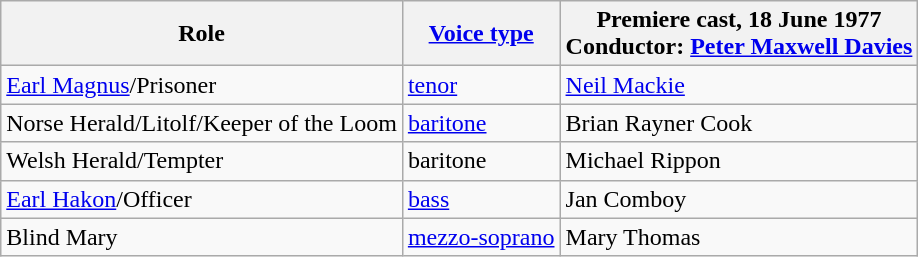<table class="wikitable">
<tr>
<th>Role</th>
<th><a href='#'>Voice type</a></th>
<th>Premiere cast, 18 June 1977<br>Conductor: <a href='#'>Peter Maxwell Davies</a></th>
</tr>
<tr>
<td><a href='#'>Earl Magnus</a>/Prisoner</td>
<td><a href='#'>tenor</a></td>
<td><a href='#'>Neil Mackie</a></td>
</tr>
<tr>
<td>Norse Herald/Litolf/Keeper of the Loom</td>
<td><a href='#'>baritone</a></td>
<td>Brian Rayner Cook</td>
</tr>
<tr>
<td>Welsh Herald/Tempter</td>
<td>baritone</td>
<td>Michael Rippon</td>
</tr>
<tr>
<td><a href='#'>Earl Hakon</a>/Officer</td>
<td><a href='#'>bass</a></td>
<td>Jan Comboy</td>
</tr>
<tr>
<td>Blind Mary</td>
<td><a href='#'>mezzo-soprano</a></td>
<td>Mary Thomas</td>
</tr>
</table>
